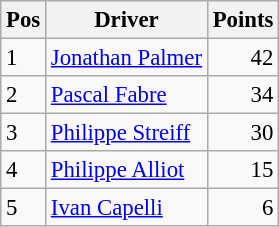<table class="wikitable" style="font-size: 95%;">
<tr>
<th>Pos</th>
<th>Driver</th>
<th>Points</th>
</tr>
<tr>
<td>1</td>
<td> <a href='#'>Jonathan Palmer</a></td>
<td align="right">42</td>
</tr>
<tr>
<td>2</td>
<td> <a href='#'>Pascal Fabre</a></td>
<td align="right">34</td>
</tr>
<tr>
<td>3</td>
<td> <a href='#'>Philippe Streiff</a></td>
<td align="right">30</td>
</tr>
<tr>
<td>4</td>
<td> <a href='#'>Philippe Alliot</a></td>
<td align="right">15</td>
</tr>
<tr>
<td>5</td>
<td> <a href='#'>Ivan Capelli</a></td>
<td align="right">6</td>
</tr>
</table>
